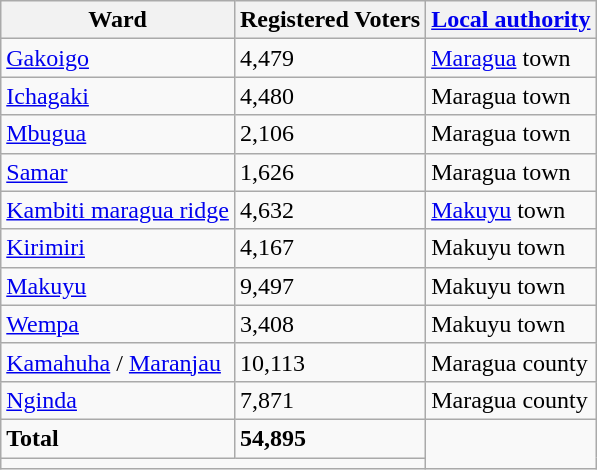<table class="wikitable">
<tr>
<th>Ward</th>
<th>Registered Voters</th>
<th><a href='#'>Local authority</a></th>
</tr>
<tr>
<td><a href='#'>Gakoigo</a></td>
<td>4,479</td>
<td><a href='#'>Maragua</a> town</td>
</tr>
<tr>
<td><a href='#'>Ichagaki</a></td>
<td>4,480</td>
<td>Maragua town</td>
</tr>
<tr>
<td><a href='#'>Mbugua</a></td>
<td>2,106</td>
<td>Maragua town</td>
</tr>
<tr>
<td><a href='#'>Samar</a></td>
<td>1,626</td>
<td>Maragua town</td>
</tr>
<tr>
<td><a href='#'>Kambiti maragua ridge</a></td>
<td>4,632</td>
<td><a href='#'>Makuyu</a> town</td>
</tr>
<tr>
<td><a href='#'>Kirimiri</a></td>
<td>4,167</td>
<td>Makuyu town</td>
</tr>
<tr>
<td><a href='#'>Makuyu</a></td>
<td>9,497</td>
<td>Makuyu town</td>
</tr>
<tr>
<td><a href='#'>Wempa</a></td>
<td>3,408</td>
<td>Makuyu town</td>
</tr>
<tr>
<td><a href='#'>Kamahuha</a> / <a href='#'>Maranjau</a></td>
<td>10,113</td>
<td>Maragua county</td>
</tr>
<tr>
<td><a href='#'>Nginda</a></td>
<td>7,871</td>
<td>Maragua county</td>
</tr>
<tr>
<td><strong>Total</strong></td>
<td><strong>54,895</strong></td>
</tr>
<tr>
<td colspan="2"></td>
</tr>
</table>
